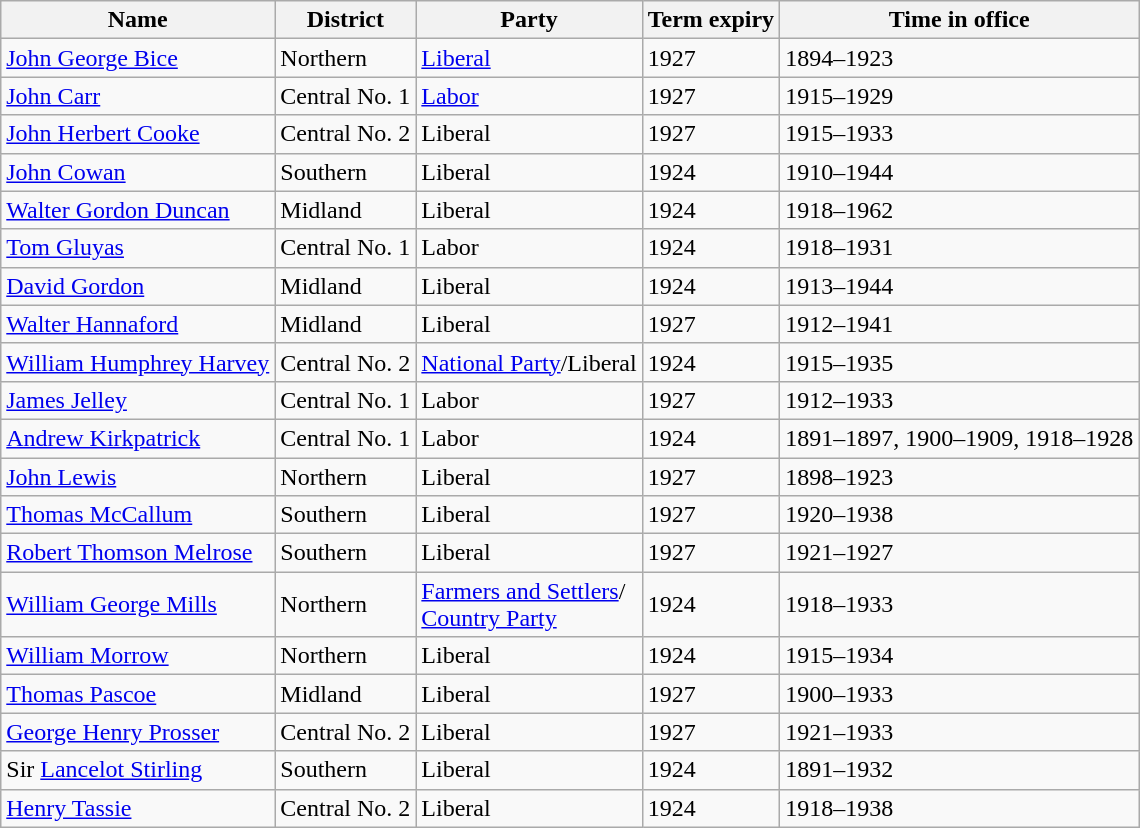<table class="wikitable sortable">
<tr>
<th>Name</th>
<th>District</th>
<th>Party</th>
<th>Term expiry</th>
<th>Time in office</th>
</tr>
<tr>
<td><a href='#'>John George Bice</a> </td>
<td>Northern</td>
<td><a href='#'>Liberal</a> </td>
<td>1927</td>
<td>1894–1923</td>
</tr>
<tr>
<td><a href='#'>John Carr</a></td>
<td>Central No. 1</td>
<td><a href='#'>Labor</a></td>
<td>1927</td>
<td>1915–1929</td>
</tr>
<tr>
<td><a href='#'>John Herbert Cooke</a></td>
<td>Central No. 2</td>
<td>Liberal </td>
<td>1927</td>
<td>1915–1933</td>
</tr>
<tr>
<td><a href='#'>John Cowan</a></td>
<td>Southern</td>
<td>Liberal </td>
<td>1924</td>
<td>1910–1944</td>
</tr>
<tr>
<td><a href='#'>Walter Gordon Duncan</a></td>
<td>Midland</td>
<td>Liberal </td>
<td>1924</td>
<td>1918–1962</td>
</tr>
<tr>
<td><a href='#'>Tom Gluyas</a></td>
<td>Central No. 1</td>
<td>Labor</td>
<td>1924</td>
<td>1918–1931</td>
</tr>
<tr>
<td><a href='#'>David Gordon</a></td>
<td>Midland</td>
<td>Liberal </td>
<td>1924</td>
<td>1913–1944</td>
</tr>
<tr>
<td><a href='#'>Walter Hannaford</a></td>
<td>Midland</td>
<td>Liberal </td>
<td>1927</td>
<td>1912–1941</td>
</tr>
<tr>
<td><a href='#'>William Humphrey Harvey</a></td>
<td>Central No. 2</td>
<td><a href='#'>National Party</a>/Liberal  </td>
<td>1924</td>
<td>1915–1935</td>
</tr>
<tr>
<td><a href='#'>James Jelley</a></td>
<td>Central No. 1</td>
<td>Labor</td>
<td>1927</td>
<td>1912–1933</td>
</tr>
<tr>
<td><a href='#'>Andrew Kirkpatrick</a></td>
<td>Central No. 1</td>
<td>Labor</td>
<td>1924</td>
<td>1891–1897, 1900–1909, 1918–1928</td>
</tr>
<tr>
<td><a href='#'>John Lewis</a> </td>
<td>Northern</td>
<td>Liberal </td>
<td>1927</td>
<td>1898–1923</td>
</tr>
<tr>
<td><a href='#'>Thomas McCallum</a></td>
<td>Southern</td>
<td>Liberal </td>
<td>1927</td>
<td>1920–1938</td>
</tr>
<tr>
<td><a href='#'>Robert Thomson Melrose</a></td>
<td>Southern</td>
<td>Liberal </td>
<td>1927</td>
<td>1921–1927</td>
</tr>
<tr>
<td><a href='#'>William George Mills</a></td>
<td>Northern</td>
<td><a href='#'>Farmers and Settlers</a>/<br><a href='#'>Country Party</a> </td>
<td>1924</td>
<td>1918–1933</td>
</tr>
<tr>
<td><a href='#'>William Morrow</a></td>
<td>Northern</td>
<td>Liberal </td>
<td>1924</td>
<td>1915–1934</td>
</tr>
<tr>
<td><a href='#'>Thomas Pascoe</a></td>
<td>Midland</td>
<td>Liberal </td>
<td>1927</td>
<td>1900–1933</td>
</tr>
<tr>
<td><a href='#'>George Henry Prosser</a></td>
<td>Central No. 2</td>
<td>Liberal </td>
<td>1927</td>
<td>1921–1933</td>
</tr>
<tr>
<td>Sir <a href='#'>Lancelot Stirling</a></td>
<td>Southern</td>
<td>Liberal </td>
<td>1924</td>
<td>1891–1932</td>
</tr>
<tr>
<td><a href='#'>Henry Tassie</a></td>
<td>Central No. 2</td>
<td>Liberal </td>
<td>1924</td>
<td>1918–1938</td>
</tr>
</table>
